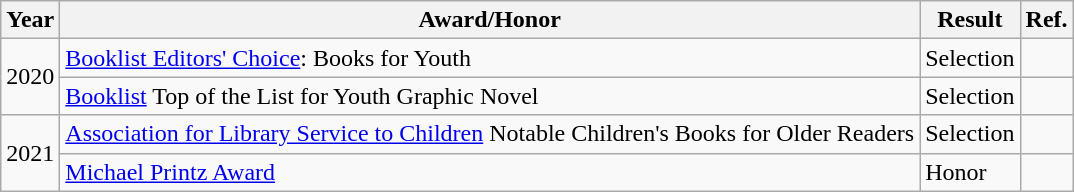<table class="wikitable sortable">
<tr>
<th>Year</th>
<th>Award/Honor</th>
<th>Result</th>
<th>Ref.</th>
</tr>
<tr>
<td rowspan="2">2020</td>
<td><a href='#'>Booklist Editors' Choice</a>: Books for Youth</td>
<td>Selection</td>
<td></td>
</tr>
<tr>
<td><a href='#'>Booklist</a> Top of the List for Youth Graphic Novel</td>
<td>Selection</td>
<td></td>
</tr>
<tr>
<td rowspan="2">2021</td>
<td><a href='#'>Association for Library Service to Children</a> Notable Children's Books for Older Readers</td>
<td>Selection</td>
<td></td>
</tr>
<tr>
<td><a href='#'>Michael Printz Award</a></td>
<td>Honor</td>
<td></td>
</tr>
</table>
